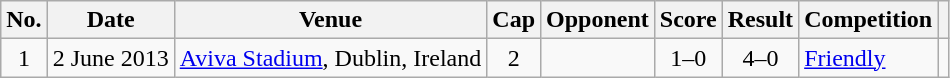<table class="wikitable">
<tr>
<th scope=col>No.</th>
<th scope=col>Date</th>
<th scope=col>Venue</th>
<th scope=col>Cap</th>
<th scope=col>Opponent</th>
<th scope=col>Score</th>
<th scope=col>Result</th>
<th scope=col>Competition</th>
<th scope=col class=unsortable></th>
</tr>
<tr>
<td align=center>1</td>
<td>2 June 2013</td>
<td><a href='#'>Aviva Stadium</a>, Dublin, Ireland</td>
<td align=center>2</td>
<td></td>
<td align=center>1–0</td>
<td align=center>4–0</td>
<td><a href='#'>Friendly</a></td>
<td align=center></td>
</tr>
</table>
